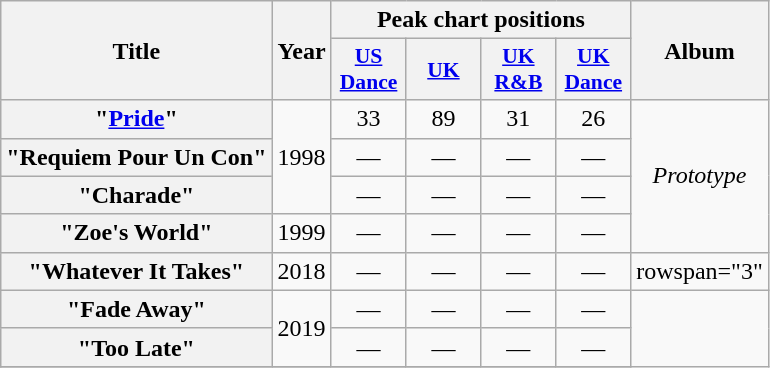<table class="wikitable plainrowheaders" style="text-align:center;">
<tr>
<th scope="col" rowspan="2">Title</th>
<th scope="col" rowspan="2">Year</th>
<th scope="col" colspan="4">Peak chart positions</th>
<th scope="col" rowspan="2">Album</th>
</tr>
<tr>
<th scope="col" style="width:3em;font-size:90%;"><a href='#'>US<br>Dance</a><br></th>
<th scope="col" style="width:3em;font-size:90%;"><a href='#'>UK</a><br></th>
<th scope="col" style="width:3em;font-size:90%;"><a href='#'>UK<br>R&B</a><br></th>
<th scope="col" style="width:3em;font-size:90%;"><a href='#'>UK<br>Dance</a><br></th>
</tr>
<tr>
<th scope="row">"<a href='#'>Pride</a>"</th>
<td align="left" rowspan="3">1998</td>
<td>33</td>
<td>89</td>
<td>31</td>
<td>26</td>
<td rowspan="4"><em>Prototype</em></td>
</tr>
<tr>
<th scope="row">"Requiem Pour Un Con"</th>
<td>—</td>
<td>—</td>
<td>—</td>
<td>—</td>
</tr>
<tr>
<th scope="row">"Charade"</th>
<td>—</td>
<td>—</td>
<td>—</td>
<td>—</td>
</tr>
<tr>
<th scope="row">"Zoe's World"</th>
<td align="left">1999</td>
<td>—</td>
<td>—</td>
<td>—</td>
<td>—</td>
</tr>
<tr>
<th scope="row">"Whatever It Takes"</th>
<td align="left">2018</td>
<td>—</td>
<td>—</td>
<td>—</td>
<td>—</td>
<td>rowspan="3" </td>
</tr>
<tr>
<th scope="row">"Fade Away"</th>
<td align="left" rowspan="2">2019</td>
<td>—</td>
<td>—</td>
<td>—</td>
<td>—</td>
</tr>
<tr>
<th scope="row">"Too Late"</th>
<td>—</td>
<td>—</td>
<td>—</td>
<td>—</td>
</tr>
<tr>
</tr>
</table>
